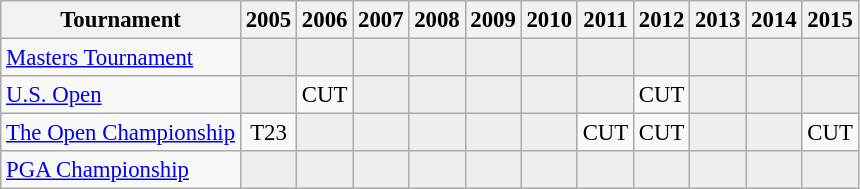<table class="wikitable" style="font-size:95%;text-align:center;">
<tr>
<th>Tournament</th>
<th>2005</th>
<th>2006</th>
<th>2007</th>
<th>2008</th>
<th>2009</th>
<th>2010</th>
<th>2011</th>
<th>2012</th>
<th>2013</th>
<th>2014</th>
<th>2015</th>
</tr>
<tr>
<td align=left><a href='#'>Masters Tournament</a></td>
<td style="background:#eeeeee;"></td>
<td style="background:#eeeeee;"></td>
<td style="background:#eeeeee;"></td>
<td style="background:#eeeeee;"></td>
<td style="background:#eeeeee;"></td>
<td style="background:#eeeeee;"></td>
<td style="background:#eeeeee;"></td>
<td style="background:#eeeeee;"></td>
<td style="background:#eeeeee;"></td>
<td style="background:#eeeeee;"></td>
<td style="background:#eeeeee;"></td>
</tr>
<tr>
<td align=left><a href='#'>U.S. Open</a></td>
<td style="background:#eeeeee;"></td>
<td>CUT</td>
<td style="background:#eeeeee;"></td>
<td style="background:#eeeeee;"></td>
<td style="background:#eeeeee;"></td>
<td style="background:#eeeeee;"></td>
<td style="background:#eeeeee;"></td>
<td>CUT</td>
<td style="background:#eeeeee;"></td>
<td style="background:#eeeeee;"></td>
<td style="background:#eeeeee;"></td>
</tr>
<tr>
<td align=left><a href='#'>The Open Championship</a></td>
<td>T23</td>
<td style="background:#eeeeee;"></td>
<td style="background:#eeeeee;"></td>
<td style="background:#eeeeee;"></td>
<td style="background:#eeeeee;"></td>
<td style="background:#eeeeee;"></td>
<td>CUT</td>
<td>CUT</td>
<td style="background:#eeeeee;"></td>
<td style="background:#eeeeee;"></td>
<td>CUT</td>
</tr>
<tr>
<td align=left><a href='#'>PGA Championship</a></td>
<td style="background:#eeeeee;"></td>
<td style="background:#eeeeee;"></td>
<td style="background:#eeeeee;"></td>
<td style="background:#eeeeee;"></td>
<td style="background:#eeeeee;"></td>
<td style="background:#eeeeee;"></td>
<td style="background:#eeeeee;"></td>
<td style="background:#eeeeee;"></td>
<td style="background:#eeeeee;"></td>
<td style="background:#eeeeee;"></td>
<td style="background:#eeeeee;"></td>
</tr>
</table>
